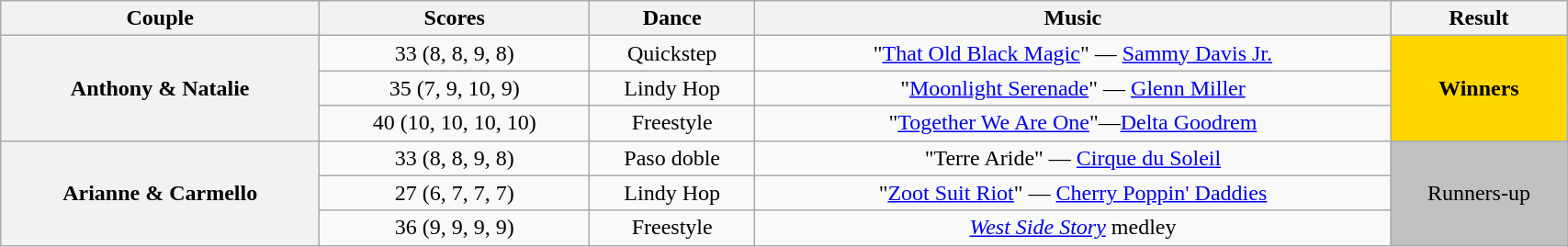<table class="wikitable sortable" style="text-align:center; width: 90%">
<tr>
<th scope="col">Couple</th>
<th scope="col">Scores</th>
<th scope="col">Dance</th>
<th scope="col" class="unsortable">Music</th>
<th scope="col" class="unsortable">Result</th>
</tr>
<tr>
<th scope="row" rowspan=3>Anthony & Natalie</th>
<td>33 (8, 8, 9, 8)</td>
<td>Quickstep</td>
<td>"<a href='#'>That Old Black Magic</a>" — <a href='#'>Sammy Davis Jr.</a></td>
<td rowspan=3 bgcolor="gold"><strong>Winners</strong></td>
</tr>
<tr>
<td>35 (7, 9, 10, 9)</td>
<td>Lindy Hop</td>
<td>"<a href='#'>Moonlight Serenade</a>" — <a href='#'>Glenn Miller</a></td>
</tr>
<tr>
<td>40 (10, 10, 10, 10)</td>
<td>Freestyle</td>
<td>"<a href='#'>Together We Are One</a>"—<a href='#'>Delta Goodrem</a></td>
</tr>
<tr>
<th scope="row" rowspan=3>Arianne & Carmello</th>
<td>33 (8, 8, 9, 8)</td>
<td>Paso doble</td>
<td>"Terre Aride" — <a href='#'>Cirque du Soleil</a></td>
<td rowspan=3 bgcolor="silver">Runners-up</td>
</tr>
<tr>
<td>27 (6, 7, 7, 7)</td>
<td>Lindy Hop</td>
<td>"<a href='#'>Zoot Suit Riot</a>" — <a href='#'>Cherry Poppin' Daddies</a></td>
</tr>
<tr>
<td>36 (9, 9, 9, 9)</td>
<td>Freestyle</td>
<td><em><a href='#'>West Side Story</a></em> medley</td>
</tr>
</table>
